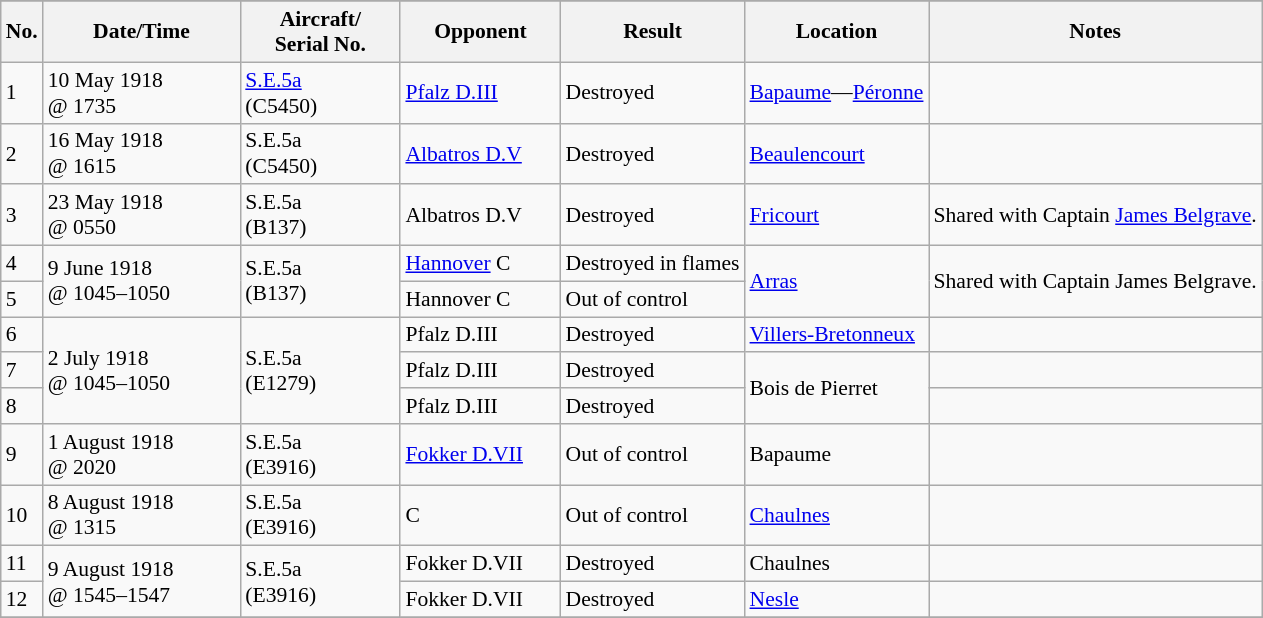<table class="wikitable" style="font-size:90%;">
<tr>
</tr>
<tr>
<th>No.</th>
<th width="125">Date/Time</th>
<th width="100">Aircraft/<br>Serial No.</th>
<th width="100">Opponent</th>
<th>Result</th>
<th>Location</th>
<th>Notes</th>
</tr>
<tr>
<td>1</td>
<td>10 May 1918<br>@ 1735</td>
<td><a href='#'>S.E.5a</a><br>(C5450)</td>
<td><a href='#'>Pfalz D.III</a></td>
<td>Destroyed</td>
<td><a href='#'>Bapaume</a>—<a href='#'>Péronne</a></td>
<td></td>
</tr>
<tr>
<td>2</td>
<td>16 May 1918<br>@ 1615</td>
<td>S.E.5a<br>(C5450)</td>
<td><a href='#'>Albatros D.V</a></td>
<td>Destroyed</td>
<td><a href='#'>Beaulencourt</a></td>
<td></td>
</tr>
<tr>
<td>3</td>
<td>23 May 1918<br>@ 0550</td>
<td>S.E.5a<br>(B137)</td>
<td>Albatros D.V</td>
<td>Destroyed</td>
<td><a href='#'>Fricourt</a></td>
<td>Shared with Captain <a href='#'>James Belgrave</a>.</td>
</tr>
<tr>
<td>4</td>
<td rowspan="2">9 June 1918<br>@ 1045–1050</td>
<td rowspan="2">S.E.5a<br>(B137)</td>
<td><a href='#'>Hannover</a> C</td>
<td>Destroyed in flames</td>
<td rowspan="2"><a href='#'>Arras</a></td>
<td rowspan="2">Shared with Captain James Belgrave.</td>
</tr>
<tr>
<td>5</td>
<td>Hannover C</td>
<td>Out of control</td>
</tr>
<tr>
<td>6</td>
<td rowspan="3">2 July 1918<br>@ 1045–1050</td>
<td rowspan="3">S.E.5a<br>(E1279)</td>
<td>Pfalz D.III</td>
<td>Destroyed</td>
<td><a href='#'>Villers-Bretonneux</a></td>
<td></td>
</tr>
<tr>
<td>7</td>
<td>Pfalz D.III</td>
<td>Destroyed</td>
<td rowspan="2">Bois de Pierret</td>
<td></td>
</tr>
<tr>
<td>8</td>
<td>Pfalz D.III</td>
<td>Destroyed</td>
<td></td>
</tr>
<tr>
<td>9</td>
<td>1 August 1918<br>@ 2020</td>
<td>S.E.5a<br>(E3916)</td>
<td><a href='#'>Fokker D.VII</a></td>
<td>Out of control</td>
<td>Bapaume</td>
<td></td>
</tr>
<tr>
<td>10</td>
<td>8 August 1918<br>@ 1315</td>
<td>S.E.5a<br>(E3916)</td>
<td>C</td>
<td>Out of control</td>
<td><a href='#'>Chaulnes</a></td>
<td></td>
</tr>
<tr>
<td>11</td>
<td rowspan="2">9 August 1918<br>@ 1545–1547</td>
<td rowspan="2">S.E.5a<br>(E3916)</td>
<td>Fokker D.VII</td>
<td>Destroyed</td>
<td>Chaulnes</td>
<td></td>
</tr>
<tr>
<td>12</td>
<td>Fokker D.VII</td>
<td>Destroyed</td>
<td><a href='#'>Nesle</a></td>
<td></td>
</tr>
<tr>
</tr>
</table>
